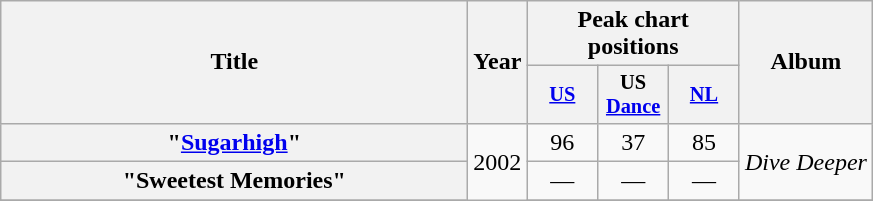<table class="wikitable plainrowheaders" style="text-align:center;">
<tr>
<th scope="col" rowspan="2" style="width:19em;">Title</th>
<th scope="col" rowspan="2" style="width:1em;">Year</th>
<th scope="col" colspan="3">Peak chart positions</th>
<th scope="col" rowspan="2">Album</th>
</tr>
<tr>
<th scope="col" style="width:3em;font-size:85%;"><a href='#'>US</a><br></th>
<th scope="col" style="width:3em;font-size:85%;">US <br><a href='#'>Dance</a><br></th>
<th scope="col" style="width:3em;font-size:85%;"><a href='#'>NL</a><br></th>
</tr>
<tr>
<th scope="row">"<a href='#'>Sugarhigh</a>"</th>
<td rowspan="3">2002</td>
<td>96</td>
<td>37</td>
<td>85</td>
<td rowspan="2"><em>Dive Deeper</em></td>
</tr>
<tr>
<th scope="row">"Sweetest Memories"</th>
<td>—</td>
<td>—</td>
<td>—</td>
</tr>
<tr>
</tr>
</table>
